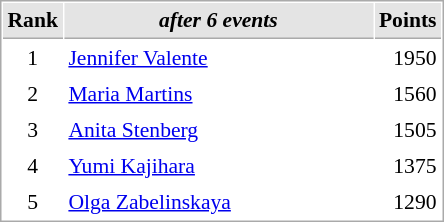<table cellspacing="1" cellpadding="3" style="border:1px solid #aaa; font-size:90%;">
<tr style="background:#e4e4e4;">
<th style="border-bottom:1px solid #aaa; width:10px;">Rank</th>
<th style="border-bottom:1px solid #aaa; width:200px; white-space:nowrap;"><em>after 6 events</em> </th>
<th style="border-bottom:1px solid #aaa; width:20px;">Points</th>
</tr>
<tr>
<td align=center>1</td>
<td> <a href='#'>Jennifer Valente</a></td>
<td align=right>1950</td>
</tr>
<tr>
<td align=center>2</td>
<td> <a href='#'>Maria Martins</a></td>
<td align=right>1560</td>
</tr>
<tr>
<td align=center>3</td>
<td> <a href='#'>Anita Stenberg</a></td>
<td align=right>1505</td>
</tr>
<tr>
<td align=center>4</td>
<td> <a href='#'>Yumi Kajihara</a></td>
<td align=right>1375</td>
</tr>
<tr>
<td align=center>5</td>
<td> <a href='#'>Olga Zabelinskaya</a></td>
<td align=right>1290</td>
</tr>
</table>
